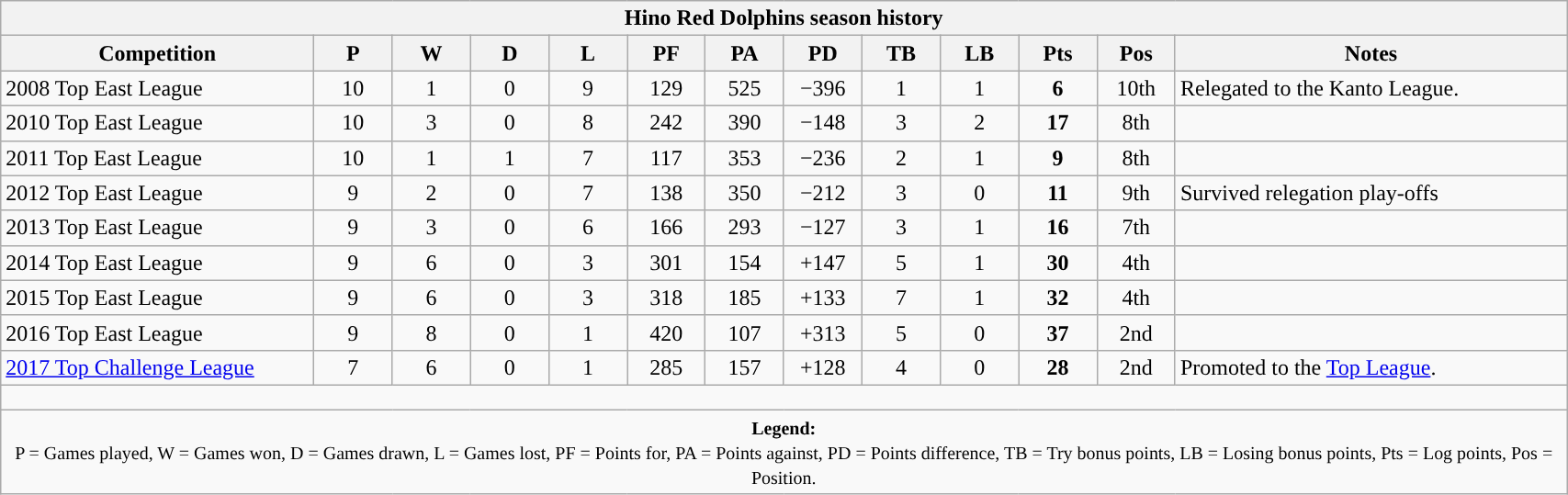<table class="wikitable" style="text-align:center; font-size:100%; width:90%;">
<tr>
<th colspan="100%" cellpadding="0" cellspacing="0"><strong>Hino Red Dolphins season history</strong></th>
</tr>
<tr>
<th style="width:20%;">Competition</th>
<th style="width:5%;">P</th>
<th style="width:5%;">W</th>
<th style="width:5%;">D</th>
<th style="width:5%;">L</th>
<th style="width:5%;">PF</th>
<th style="width:5%;">PA</th>
<th style="width:5%;">PD</th>
<th style="width:5%;">TB</th>
<th style="width:5%;">LB</th>
<th style="width:5%;">Pts</th>
<th style="width:5%;">Pos</th>
<th style="width:25%;">Notes<br></th>
</tr>
<tr>
<td style="text-align:left;">2008 Top East League</td>
<td>10</td>
<td>1</td>
<td>0</td>
<td>9</td>
<td>129</td>
<td>525</td>
<td>−396</td>
<td>1</td>
<td>1</td>
<td><strong>6</strong></td>
<td>10th</td>
<td style="text-align:left;">Relegated to the Kanto League.</td>
</tr>
<tr>
<td style="text-align:left;">2010 Top East League</td>
<td>10</td>
<td>3</td>
<td>0</td>
<td>8</td>
<td>242</td>
<td>390</td>
<td>−148</td>
<td>3</td>
<td>2</td>
<td><strong>17</strong></td>
<td>8th</td>
<td></td>
</tr>
<tr>
<td style="text-align:left;">2011 Top East League</td>
<td>10</td>
<td>1</td>
<td>1</td>
<td>7</td>
<td>117</td>
<td>353</td>
<td>−236</td>
<td>2</td>
<td>1</td>
<td><strong>9</strong></td>
<td>8th</td>
<td></td>
</tr>
<tr>
<td style="text-align:left;">2012 Top East League</td>
<td>9</td>
<td>2</td>
<td>0</td>
<td>7</td>
<td>138</td>
<td>350</td>
<td>−212</td>
<td>3</td>
<td>0</td>
<td><strong>11</strong></td>
<td>9th</td>
<td style="text-align:left;">Survived relegation play-offs</td>
</tr>
<tr>
<td style="text-align:left;">2013 Top East League</td>
<td>9</td>
<td>3</td>
<td>0</td>
<td>6</td>
<td>166</td>
<td>293</td>
<td>−127</td>
<td>3</td>
<td>1</td>
<td><strong>16</strong></td>
<td>7th</td>
<td></td>
</tr>
<tr>
<td style="text-align:left;">2014 Top East League</td>
<td>9</td>
<td>6</td>
<td>0</td>
<td>3</td>
<td>301</td>
<td>154</td>
<td>+147</td>
<td>5</td>
<td>1</td>
<td><strong>30</strong></td>
<td>4th</td>
<td></td>
</tr>
<tr>
<td style="text-align:left;">2015 Top East League</td>
<td>9</td>
<td>6</td>
<td>0</td>
<td>3</td>
<td>318</td>
<td>185</td>
<td>+133</td>
<td>7</td>
<td>1</td>
<td><strong>32</strong></td>
<td>4th</td>
<td></td>
</tr>
<tr>
<td style="text-align:left;">2016 Top East League</td>
<td>9</td>
<td>8</td>
<td>0</td>
<td>1</td>
<td>420</td>
<td>107</td>
<td>+313</td>
<td>5</td>
<td>0</td>
<td><strong>37</strong></td>
<td>2nd</td>
<td></td>
</tr>
<tr>
<td style="text-align:left;"><a href='#'>2017 Top Challenge League</a></td>
<td>7</td>
<td>6</td>
<td>0</td>
<td>1</td>
<td>285</td>
<td>157</td>
<td>+128</td>
<td>4</td>
<td>0</td>
<td><strong>28</strong></td>
<td>2nd</td>
<td style="text-align:left;">Promoted to the <a href='#'>Top League</a>.</td>
</tr>
<tr>
<td colspan="100%" style="height:10px;"></td>
</tr>
<tr>
<td colspan="100%"><small><strong>Legend:</strong> <br> P = Games played, W = Games won, D = Games drawn, L = Games lost, PF = Points for, PA = Points against, PD = Points difference, TB = Try bonus points, LB = Losing bonus points, Pts = Log points, Pos = Position.</small></td>
</tr>
</table>
